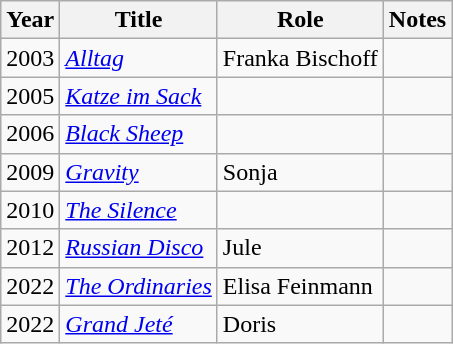<table class="wikitable sortable">
<tr>
<th>Year</th>
<th>Title</th>
<th>Role</th>
<th class="unsortable">Notes</th>
</tr>
<tr>
<td>2003</td>
<td><em><a href='#'>Alltag</a></em></td>
<td>Franka Bischoff</td>
<td></td>
</tr>
<tr>
<td>2005</td>
<td><em><a href='#'>Katze im Sack</a></em></td>
<td></td>
<td></td>
</tr>
<tr>
<td>2006</td>
<td><em><a href='#'>Black Sheep</a></em></td>
<td></td>
<td></td>
</tr>
<tr>
<td>2009</td>
<td><em><a href='#'>Gravity</a></em></td>
<td>Sonja</td>
<td></td>
</tr>
<tr>
<td>2010</td>
<td><em><a href='#'>The Silence</a></em></td>
<td></td>
<td></td>
</tr>
<tr>
<td>2012</td>
<td><em><a href='#'>Russian Disco</a></em></td>
<td>Jule</td>
<td></td>
</tr>
<tr>
<td>2022</td>
<td><em><a href='#'>The Ordinaries</a></em></td>
<td>Elisa Feinmann</td>
<td></td>
</tr>
<tr>
<td>2022</td>
<td><em><a href='#'>Grand Jeté</a></em></td>
<td>Doris</td>
<td></td>
</tr>
</table>
